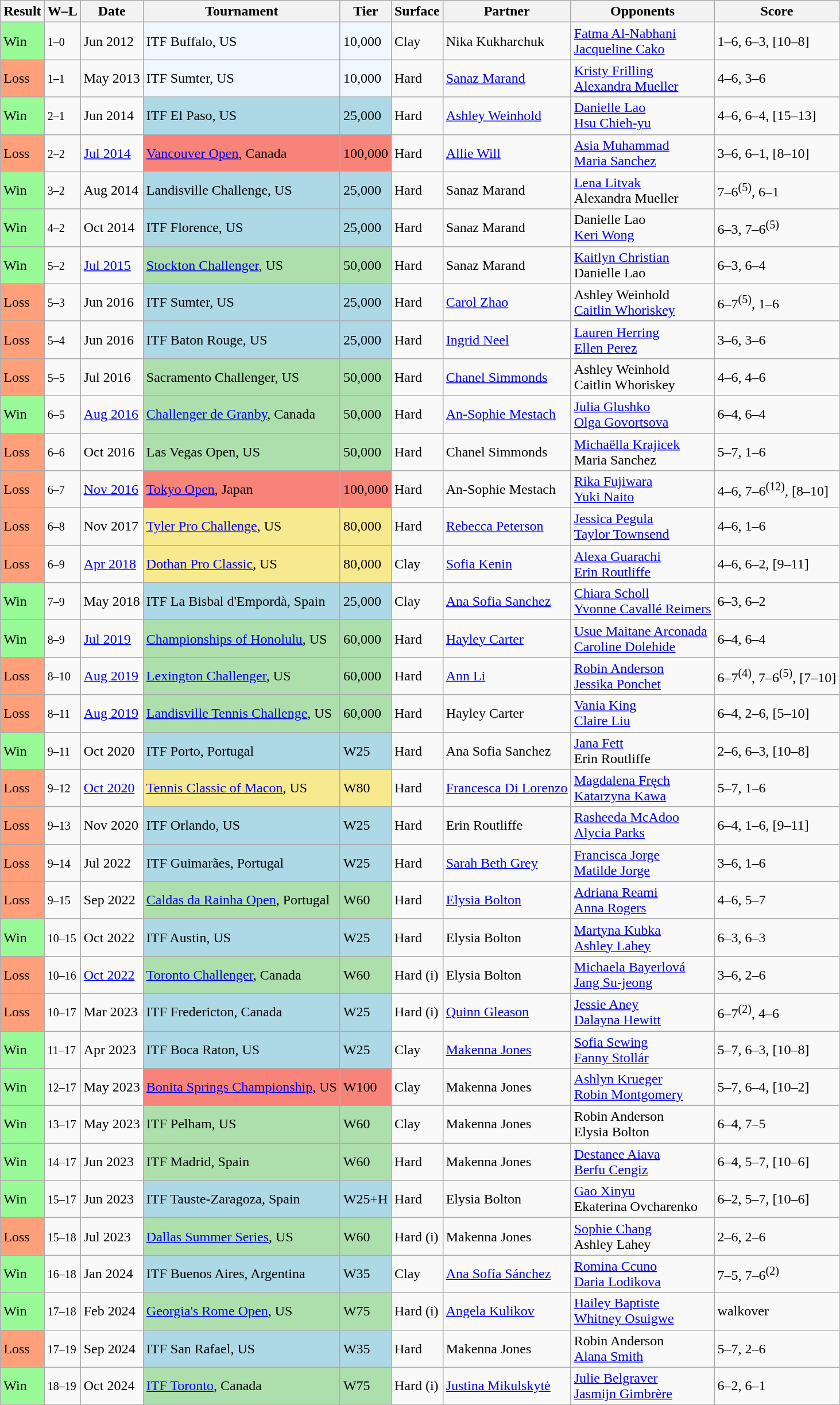<table class="sortable wikitable">
<tr>
<th>Result</th>
<th class="unsortable">W–L</th>
<th>Date</th>
<th>Tournament</th>
<th>Tier</th>
<th>Surface</th>
<th>Partner</th>
<th>Opponents</th>
<th class="unsortable">Score</th>
</tr>
<tr>
<td style="background:#98fb98;">Win</td>
<td><small>1–0</small></td>
<td>Jun 2012</td>
<td style="background:#f0f8ff;">ITF Buffalo, US</td>
<td style="background:#f0f8ff;">10,000</td>
<td>Clay</td>
<td> Nika Kukharchuk</td>
<td> <a href='#'>Fatma Al-Nabhani</a> <br>  <a href='#'>Jacqueline Cako</a></td>
<td>1–6, 6–3, [10–8]</td>
</tr>
<tr>
<td style="background:#ffa07a;">Loss</td>
<td><small>1–1</small></td>
<td>May 2013</td>
<td style="background:#f0f8ff;">ITF Sumter, US</td>
<td style="background:#f0f8ff;">10,000</td>
<td>Hard</td>
<td> <a href='#'>Sanaz Marand</a></td>
<td> <a href='#'>Kristy Frilling</a> <br>  <a href='#'>Alexandra Mueller</a></td>
<td>4–6, 3–6</td>
</tr>
<tr>
<td style="background:#98fb98;">Win</td>
<td><small>2–1</small></td>
<td>Jun 2014</td>
<td style="background:lightblue;">ITF El Paso, US</td>
<td style="background:lightblue;">25,000</td>
<td>Hard</td>
<td> <a href='#'>Ashley Weinhold</a></td>
<td> <a href='#'>Danielle Lao</a> <br>  <a href='#'>Hsu Chieh-yu</a></td>
<td>4–6, 6–4, [15–13]</td>
</tr>
<tr>
<td style="background:#ffa07a;">Loss</td>
<td><small>2–2</small></td>
<td><a href='#'>Jul 2014</a></td>
<td style="background:#f88379;"><a href='#'>Vancouver Open</a>, Canada</td>
<td style="background:#f88379;">100,000</td>
<td>Hard</td>
<td> <a href='#'>Allie Will</a></td>
<td> <a href='#'>Asia Muhammad</a> <br>  <a href='#'>Maria Sanchez</a></td>
<td>3–6, 6–1, [8–10]</td>
</tr>
<tr>
<td style="background:#98fb98;">Win</td>
<td><small>3–2</small></td>
<td>Aug 2014</td>
<td style="background:lightblue;">Landisville Challenge, US</td>
<td style="background:lightblue;">25,000</td>
<td>Hard</td>
<td> Sanaz Marand</td>
<td> <a href='#'>Lena Litvak</a> <br>  Alexandra Mueller</td>
<td>7–6<sup>(5)</sup>, 6–1</td>
</tr>
<tr>
<td style="background:#98fb98;">Win</td>
<td><small>4–2</small></td>
<td>Oct 2014</td>
<td style="background:lightblue;">ITF Florence, US</td>
<td style="background:lightblue;">25,000</td>
<td>Hard</td>
<td> Sanaz Marand</td>
<td> Danielle Lao <br>  <a href='#'>Keri Wong</a></td>
<td>6–3, 7–6<sup>(5)</sup></td>
</tr>
<tr>
<td style="background:#98fb98;">Win</td>
<td><small>5–2</small></td>
<td><a href='#'>Jul 2015</a></td>
<td style="background:#addfad;"><a href='#'>Stockton Challenger</a>, US</td>
<td style="background:#addfad;">50,000</td>
<td>Hard</td>
<td> Sanaz Marand</td>
<td> <a href='#'>Kaitlyn Christian</a> <br>  Danielle Lao</td>
<td>6–3, 6–4</td>
</tr>
<tr>
<td bgcolor=FFA07A>Loss</td>
<td><small>5–3</small></td>
<td>Jun 2016</td>
<td style="background:lightblue;">ITF Sumter, US</td>
<td style="background:lightblue;">25,000</td>
<td>Hard</td>
<td> <a href='#'>Carol Zhao</a></td>
<td> Ashley Weinhold <br>  <a href='#'>Caitlin Whoriskey</a></td>
<td>6–7<sup>(5)</sup>, 1–6</td>
</tr>
<tr>
<td bgcolor=FFA07A>Loss</td>
<td><small>5–4</small></td>
<td>Jun 2016</td>
<td style="background:lightblue;">ITF Baton Rouge, US</td>
<td style="background:lightblue;">25,000</td>
<td>Hard</td>
<td> <a href='#'>Ingrid Neel</a></td>
<td> <a href='#'>Lauren Herring</a> <br>  <a href='#'>Ellen Perez</a></td>
<td>3–6, 3–6</td>
</tr>
<tr>
<td style="background:#ffa07a;">Loss</td>
<td><small>5–5</small></td>
<td>Jul 2016</td>
<td style="background:#addfad;">Sacramento Challenger, US</td>
<td style="background:#addfad;">50,000</td>
<td>Hard</td>
<td> <a href='#'>Chanel Simmonds</a></td>
<td> Ashley Weinhold <br>  Caitlin Whoriskey</td>
<td>4–6, 4–6</td>
</tr>
<tr>
<td style="background:#98fb98;">Win</td>
<td><small>6–5</small></td>
<td><a href='#'>Aug 2016</a></td>
<td style="background:#addfad;"><a href='#'>Challenger de Granby</a>, Canada</td>
<td style="background:#addfad;">50,000</td>
<td>Hard</td>
<td> <a href='#'>An-Sophie Mestach</a></td>
<td> <a href='#'>Julia Glushko</a> <br>  <a href='#'>Olga Govortsova</a></td>
<td>6–4, 6–4</td>
</tr>
<tr>
<td style="background:#ffa07a;">Loss</td>
<td><small>6–6</small></td>
<td>Oct 2016</td>
<td style="background:#addfad;">Las Vegas Open, US</td>
<td style="background:#addfad;">50,000</td>
<td>Hard</td>
<td> Chanel Simmonds</td>
<td> <a href='#'>Michaëlla Krajicek</a> <br>  Maria Sanchez</td>
<td>5–7, 1–6</td>
</tr>
<tr>
<td style="background:#ffa07a;">Loss</td>
<td><small>6–7</small></td>
<td><a href='#'>Nov 2016</a></td>
<td style="background:#f88379;"><a href='#'>Tokyo Open</a>, Japan</td>
<td style="background:#f88379;">100,000</td>
<td>Hard</td>
<td> An-Sophie Mestach</td>
<td> <a href='#'>Rika Fujiwara</a> <br>  <a href='#'>Yuki Naito</a></td>
<td>4–6, 7–6<sup>(12)</sup>, [8–10]</td>
</tr>
<tr>
<td style="background:#ffa07a;">Loss</td>
<td><small>6–8</small></td>
<td>Nov 2017</td>
<td style="background:#f7e98e;"><a href='#'>Tyler Pro Challenge</a>, US</td>
<td style="background:#f7e98e;">80,000</td>
<td>Hard</td>
<td> <a href='#'>Rebecca Peterson</a></td>
<td> <a href='#'>Jessica Pegula</a> <br>  <a href='#'>Taylor Townsend</a></td>
<td>4–6, 1–6</td>
</tr>
<tr>
<td style="background:#ffa07a;">Loss</td>
<td><small>6–9</small></td>
<td><a href='#'>Apr 2018</a></td>
<td style="background:#f7e98e;"><a href='#'>Dothan Pro Classic</a>, US</td>
<td style="background:#f7e98e;">80,000</td>
<td>Clay</td>
<td> <a href='#'>Sofia Kenin</a></td>
<td> <a href='#'>Alexa Guarachi</a> <br>  <a href='#'>Erin Routliffe</a></td>
<td>4–6, 6–2, [9–11]</td>
</tr>
<tr>
<td style="background:#98fb98;">Win</td>
<td><small>7–9</small></td>
<td>May 2018</td>
<td style="background:lightblue;">ITF La Bisbal d'Empordà, Spain</td>
<td style="background:lightblue;">25,000</td>
<td>Clay</td>
<td> <a href='#'>Ana Sofia Sanchez</a></td>
<td> <a href='#'>Chiara Scholl</a> <br>  <a href='#'>Yvonne Cavallé Reimers</a></td>
<td>6–3, 6–2</td>
</tr>
<tr>
<td bgcolor="98FB98">Win</td>
<td><small>8–9</small></td>
<td><a href='#'>Jul 2019</a></td>
<td style="background:#addfad;"><a href='#'>Championships of Honolulu</a>, US</td>
<td style="background:#addfad;">60,000</td>
<td>Hard</td>
<td> <a href='#'>Hayley Carter</a></td>
<td> <a href='#'>Usue Maitane Arconada</a> <br>  <a href='#'>Caroline Dolehide</a></td>
<td>6–4, 6–4</td>
</tr>
<tr>
<td style="background:#ffa07a;">Loss</td>
<td><small>8–10</small></td>
<td><a href='#'>Aug 2019</a></td>
<td bgcolor=#addfad><a href='#'>Lexington Challenger</a>, US</td>
<td style="background:#addfad;">60,000</td>
<td>Hard</td>
<td> <a href='#'>Ann Li</a></td>
<td> <a href='#'>Robin Anderson</a> <br>  <a href='#'>Jessika Ponchet</a></td>
<td>6–7<sup>(4)</sup>, 7–6<sup>(5)</sup>, [7–10]</td>
</tr>
<tr>
<td style="background:#ffa07a;">Loss</td>
<td><small>8–11</small></td>
<td><a href='#'>Aug 2019</a></td>
<td bgcolor=#addfad><a href='#'>Landisville Tennis Challenge</a>, US</td>
<td style="background:#addfad;">60,000</td>
<td>Hard</td>
<td> Hayley Carter</td>
<td> <a href='#'>Vania King</a> <br>  <a href='#'>Claire Liu</a></td>
<td>6–4, 2–6, [5–10]</td>
</tr>
<tr>
<td bgcolor="98FB98">Win</td>
<td><small>9–11</small></td>
<td>Oct 2020</td>
<td style="background:lightblue;">ITF Porto, Portugal</td>
<td style="background:lightblue;">W25</td>
<td>Hard</td>
<td> Ana Sofia Sanchez</td>
<td> <a href='#'>Jana Fett</a> <br>  Erin Routliffe</td>
<td>2–6, 6–3, [10–8]</td>
</tr>
<tr>
<td style="background:#ffa07a;">Loss</td>
<td><small>9–12</small></td>
<td><a href='#'>Oct 2020</a></td>
<td bgcolor=#f7e98e><a href='#'>Tennis Classic of Macon</a>, US</td>
<td style="background:#f7e98e;">W80</td>
<td>Hard</td>
<td> <a href='#'>Francesca Di Lorenzo</a></td>
<td> <a href='#'>Magdalena Fręch</a> <br>  <a href='#'>Katarzyna Kawa</a></td>
<td>5–7, 1–6</td>
</tr>
<tr>
<td style="background:#ffa07a;">Loss</td>
<td><small>9–13</small></td>
<td>Nov 2020</td>
<td style="background:lightblue;">ITF Orlando, US</td>
<td style="background:lightblue;">W25</td>
<td>Hard</td>
<td> Erin Routliffe</td>
<td> <a href='#'>Rasheeda McAdoo</a> <br>  <a href='#'>Alycia Parks</a></td>
<td>6–4, 1–6, [9–11]</td>
</tr>
<tr>
<td style="background:#ffa07a;">Loss</td>
<td><small>9–14</small></td>
<td>Jul 2022</td>
<td style="background:lightblue;">ITF Guimarães, Portugal</td>
<td style="background:lightblue;">W25</td>
<td>Hard</td>
<td> <a href='#'>Sarah Beth Grey</a></td>
<td> <a href='#'>Francisca Jorge</a> <br>  <a href='#'>Matilde Jorge</a></td>
<td>3–6, 1–6</td>
</tr>
<tr>
<td style="background:#ffa07a;">Loss</td>
<td><small>9–15</small></td>
<td>Sep 2022</td>
<td style="background:#addfad;"><a href='#'>Caldas da Rainha Open</a>, Portugal</td>
<td style="background:#addfad;">W60</td>
<td>Hard</td>
<td> <a href='#'>Elysia Bolton</a></td>
<td> <a href='#'>Adriana Reami</a> <br>  <a href='#'>Anna Rogers</a></td>
<td>4–6, 5–7</td>
</tr>
<tr>
<td bgcolor="98FB98">Win</td>
<td><small>10–15</small></td>
<td>Oct 2022</td>
<td bgcolor=lightblue>ITF Austin, US</td>
<td bgcolor=lightblue>W25</td>
<td>Hard</td>
<td> Elysia Bolton</td>
<td> <a href='#'>Martyna Kubka</a> <br>  <a href='#'>Ashley Lahey</a></td>
<td>6–3, 6–3</td>
</tr>
<tr>
<td style="background:#ffa07a;">Loss</td>
<td><small>10–16</small></td>
<td><a href='#'>Oct 2022</a></td>
<td bgcolor=addfad><a href='#'>Toronto Challenger</a>, Canada</td>
<td bgcolor=addfad>W60</td>
<td>Hard (i)</td>
<td> Elysia Bolton</td>
<td> <a href='#'>Michaela Bayerlová</a> <br>  <a href='#'>Jang Su-jeong</a></td>
<td>3–6, 2–6</td>
</tr>
<tr>
<td style="background:#ffa07a;">Loss</td>
<td><small>10–17</small></td>
<td>Mar 2023</td>
<td bgcolor=lightblue>ITF Fredericton, Canada</td>
<td bgcolor=lightblue>W25</td>
<td>Hard (i)</td>
<td> <a href='#'>Quinn Gleason</a></td>
<td> <a href='#'>Jessie Aney</a> <br>  <a href='#'>Dalayna Hewitt</a></td>
<td>6–7<sup>(2)</sup>, 4–6</td>
</tr>
<tr>
<td bgcolor="98FB98">Win</td>
<td><small>11–17</small></td>
<td>Apr 2023</td>
<td bgcolor="lightblue">ITF Boca Raton, US</td>
<td bgcolor="lightblue">W25</td>
<td>Clay</td>
<td> <a href='#'>Makenna Jones</a></td>
<td> <a href='#'>Sofia Sewing</a> <br>  <a href='#'>Fanny Stollár</a></td>
<td>5–7, 6–3, [10–8]</td>
</tr>
<tr>
<td bgcolor=98FB98>Win</td>
<td><small>12–17</small></td>
<td>May 2023</td>
<td bgcolor=f88379><a href='#'>Bonita Springs Championship</a>, US</td>
<td bgcolor=f88379>W100</td>
<td>Clay</td>
<td> Makenna Jones</td>
<td> <a href='#'>Ashlyn Krueger</a> <br>  <a href='#'>Robin Montgomery</a></td>
<td>5–7, 6–4, [10–2]</td>
</tr>
<tr>
<td bgcolor="98FB98">Win</td>
<td><small>13–17</small></td>
<td>May 2023</td>
<td bgcolor="addfad">ITF Pelham, US</td>
<td bgcolor="addfad">W60</td>
<td>Clay</td>
<td> Makenna Jones</td>
<td> Robin Anderson <br>  Elysia Bolton</td>
<td>6–4, 7–5</td>
</tr>
<tr>
<td bgcolor="98FB98">Win</td>
<td><small>14–17</small></td>
<td>Jun 2023</td>
<td bgcolor="addfad">ITF Madrid, Spain</td>
<td bgcolor="addfad">W60</td>
<td>Hard</td>
<td> Makenna Jones</td>
<td> <a href='#'>Destanee Aiava</a> <br>  <a href='#'>Berfu Cengiz</a></td>
<td>6–4, 5–7, [10–6]</td>
</tr>
<tr>
<td bgcolor="98FB98">Win</td>
<td><small>15–17</small></td>
<td>Jun 2023</td>
<td bgcolor="lightblue">ITF Tauste-Zaragoza, Spain</td>
<td bgcolor="lightblue">W25+H</td>
<td>Hard</td>
<td> Elysia Bolton</td>
<td> <a href='#'>Gao Xinyu</a> <br>  Ekaterina Ovcharenko</td>
<td>6–2, 5–7, [10–6]</td>
</tr>
<tr>
<td style="background:#ffa07a;">Loss</td>
<td><small>15–18</small></td>
<td>Jul 2023</td>
<td bgcolor="addfad"><a href='#'>Dallas Summer Series</a>, US</td>
<td bgcolor="addfad">W60</td>
<td>Hard (i)</td>
<td> Makenna Jones</td>
<td> <a href='#'>Sophie Chang</a> <br>  Ashley Lahey</td>
<td>2–6, 2–6</td>
</tr>
<tr>
<td style="background:#98fb98;">Win</td>
<td><small>16–18</small></td>
<td>Jan 2024</td>
<td bgcolor="lightblue">ITF Buenos Aires, Argentina</td>
<td bgcolor="lightblue">W35</td>
<td>Clay</td>
<td> <a href='#'>Ana Sofía Sánchez</a></td>
<td> <a href='#'>Romina Ccuno</a><br>  <a href='#'>Daria Lodikova</a></td>
<td>7–5, 7–6<sup>(2)</sup></td>
</tr>
<tr>
<td style="background:#98fb98;">Win</td>
<td><small>17–18</small></td>
<td>Feb 2024</td>
<td bgcolor="addfad"><a href='#'>Georgia's Rome Open</a>, US</td>
<td bgcolor="addfad">W75</td>
<td>Hard (i)</td>
<td> <a href='#'>Angela Kulikov</a></td>
<td> <a href='#'>Hailey Baptiste</a> <br>  <a href='#'>Whitney Osuigwe</a></td>
<td>walkover</td>
</tr>
<tr>
<td style="background:#ffa07a;">Loss</td>
<td><small>17–19</small></td>
<td>Sep 2024</td>
<td style="background:lightblue;">ITF San Rafael, US</td>
<td style="background:lightblue;">W35</td>
<td>Hard</td>
<td> Makenna Jones</td>
<td> Robin Anderson <br>  <a href='#'>Alana Smith</a></td>
<td>5–7, 2–6</td>
</tr>
<tr>
<td style="background:#98FB98;">Win</td>
<td><small>18–19</small></td>
<td>Oct 2024</td>
<td style="background:#addfad;"><a href='#'>ITF Toronto</a>, Canada</td>
<td style="background:#addfad;">W75</td>
<td>Hard (i)</td>
<td> <a href='#'>Justina Mikulskytė</a></td>
<td> <a href='#'>Julie Belgraver</a> <br>  <a href='#'>Jasmijn Gimbrère</a></td>
<td>6–2, 6–1</td>
</tr>
</table>
